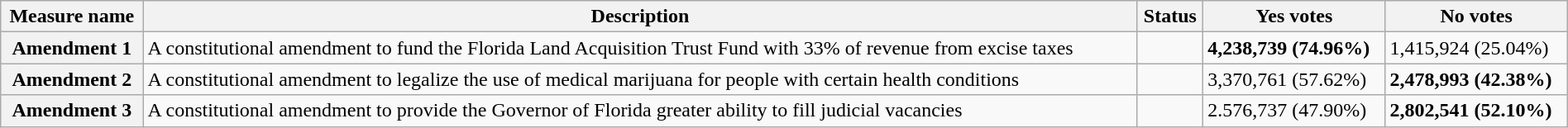<table class="wikitable sortable plainrowheaders" style="width:100%">
<tr>
<th scope="col">Measure name</th>
<th class="unsortable" scope="col">Description</th>
<th scope="col">Status</th>
<th scope="col">Yes votes</th>
<th scope="col">No votes</th>
</tr>
<tr>
<th scope="row">Amendment 1</th>
<td>A constitutional amendment to fund the Florida Land Acquisition Trust Fund with 33% of revenue from excise taxes</td>
<td></td>
<td><strong>4,238,739 (74.96%)</strong></td>
<td>1,415,924 (25.04%)</td>
</tr>
<tr>
<th scope="row">Amendment 2</th>
<td>A constitutional amendment to legalize the use of medical marijuana for people with certain health conditions</td>
<td></td>
<td>3,370,761 (57.62%)</td>
<td><strong>2,478,993 (42.38%)</strong></td>
</tr>
<tr>
<th scope="row">Amendment 3</th>
<td>A constitutional amendment to provide the Governor of Florida greater ability to fill judicial vacancies</td>
<td></td>
<td>2.576,737 (47.90%)</td>
<td><strong>2,802,541 (52.10%)</strong></td>
</tr>
</table>
